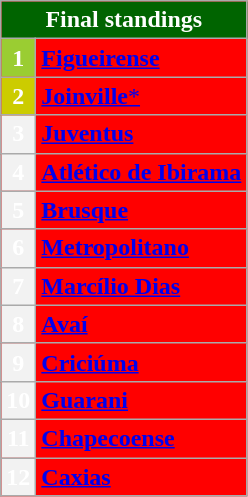<table class="wikitable" style="text-align:center; color:white; background:#ff0000">
<tr>
<th style="background:#006400" colspan="50">Final standings</th>
</tr>
<tr>
<th style="background:#9ACD32">1</th>
<td align="left"><a href='#'><span><strong>Figueirense</strong></span></a></td>
</tr>
<tr>
<th style="background:#CCCC00">2</th>
<td align="left"><a href='#'><span><strong>Joinville</strong>*</span></a></td>
</tr>
<tr>
<th>3</th>
<td align="left"><a href='#'><span><strong>Juventus</strong></span></a></td>
</tr>
<tr>
<th>4</th>
<td align="left"><a href='#'><span><strong>Atlético de Ibirama</strong></span></a></td>
</tr>
<tr>
<th>5</th>
<td align="left"><a href='#'><span><strong>Brusque</strong></span></a></td>
</tr>
<tr>
<th>6</th>
<td align="left"><a href='#'><span> <strong>Metropolitano</strong></span></a></td>
</tr>
<tr>
<th>7</th>
<td align="left"><a href='#'><span><strong>Marcílio Dias</strong></span></a></td>
</tr>
<tr>
<th>8</th>
<td align="left"><a href='#'><span><strong>Avaí</strong></span></a></td>
</tr>
<tr>
<th>9</th>
<td align="left"><a href='#'><span><strong>Criciúma</strong></span></a></td>
</tr>
<tr>
<th>10</th>
<td align="left"><a href='#'><span> <strong>Guarani</strong></span></a></td>
</tr>
<tr>
<th>11</th>
<td align="left"><a href='#'><span> <strong>Chapecoense</strong></span></a></td>
</tr>
<tr>
<th>12</th>
<td align="left"><a href='#'><span> <strong>Caxias</strong></span></a></td>
</tr>
</table>
